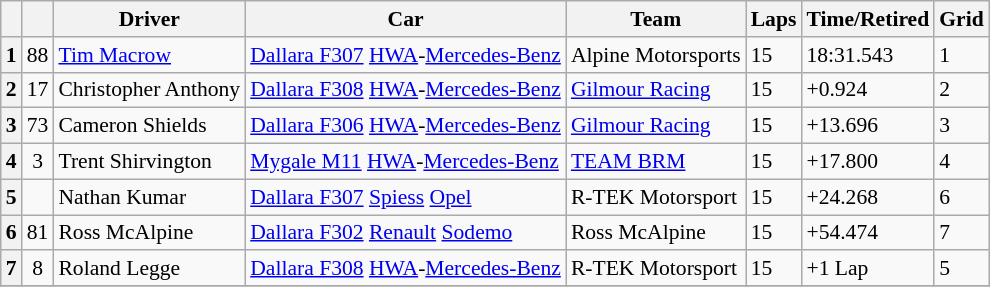<table class="wikitable" style="font-size: 90%">
<tr>
<th></th>
<th></th>
<th>Driver</th>
<th>Car</th>
<th>Team</th>
<th>Laps</th>
<th>Time/Retired</th>
<th>Grid</th>
</tr>
<tr>
<th>1</th>
<td align="center">88</td>
<td> <a href='#'>Tim Macrow</a></td>
<td><a href='#'>Dallara F307</a> <a href='#'>HWA</a>-<a href='#'>Mercedes-Benz</a></td>
<td>Alpine Motorsports</td>
<td>15</td>
<td>18:31.543</td>
<td>1</td>
</tr>
<tr>
<th>2</th>
<td align="center">17</td>
<td> Christopher Anthony</td>
<td><a href='#'>Dallara F308</a> <a href='#'>HWA</a>-<a href='#'>Mercedes-Benz</a></td>
<td><a href='#'>Gilmour Racing</a></td>
<td>15</td>
<td>+0.924</td>
<td>2</td>
</tr>
<tr>
<th>3</th>
<td align="center">73</td>
<td> Cameron Shields</td>
<td><a href='#'>Dallara F306</a> <a href='#'>HWA</a>-<a href='#'>Mercedes-Benz</a></td>
<td><a href='#'>Gilmour Racing</a></td>
<td>15</td>
<td>+13.696</td>
<td>3</td>
</tr>
<tr>
<th>4</th>
<td align="center">3</td>
<td> Trent Shirvington</td>
<td><a href='#'>Mygale M11</a> <a href='#'>HWA</a>-<a href='#'>Mercedes-Benz</a></td>
<td><a href='#'>TEAM BRM</a></td>
<td>15</td>
<td>+17.800</td>
<td>4</td>
</tr>
<tr>
<th>5</th>
<td align="center"></td>
<td> Nathan Kumar</td>
<td><a href='#'>Dallara F307</a> <a href='#'>Spiess</a> <a href='#'>Opel</a></td>
<td>R-TEK Motorsport</td>
<td>15</td>
<td>+24.268</td>
<td>6</td>
</tr>
<tr>
<th>6</th>
<td align="center">81</td>
<td> Ross McAlpine</td>
<td><a href='#'>Dallara F302</a> <a href='#'>Renault</a> <a href='#'>Sodemo</a></td>
<td>Ross McAlpine</td>
<td>15</td>
<td>+54.474</td>
<td>7</td>
</tr>
<tr>
<th>7</th>
<td align="center">8</td>
<td> Roland Legge</td>
<td><a href='#'>Dallara F308</a> <a href='#'>HWA</a>-<a href='#'>Mercedes-Benz</a></td>
<td>R-TEK Motorsport</td>
<td>15</td>
<td>+1 Lap</td>
<td>5</td>
</tr>
<tr>
</tr>
</table>
